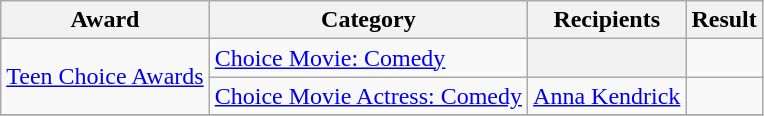<table class="wikitable sortable">
<tr>
<th>Award</th>
<th>Category</th>
<th>Recipients</th>
<th>Result</th>
</tr>
<tr>
<td rowspan="2"><a href='#'>Teen Choice Awards</a></td>
<td><a href='#'>Choice Movie: Comedy</a></td>
<th></th>
<td></td>
</tr>
<tr>
<td><a href='#'>Choice Movie Actress: Comedy</a></td>
<td><a href='#'>Anna Kendrick</a></td>
<td></td>
</tr>
<tr>
</tr>
</table>
